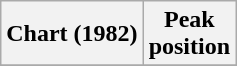<table class="wikitable">
<tr>
<th>Chart (1982)</th>
<th>Peak<br>position</th>
</tr>
<tr>
</tr>
</table>
